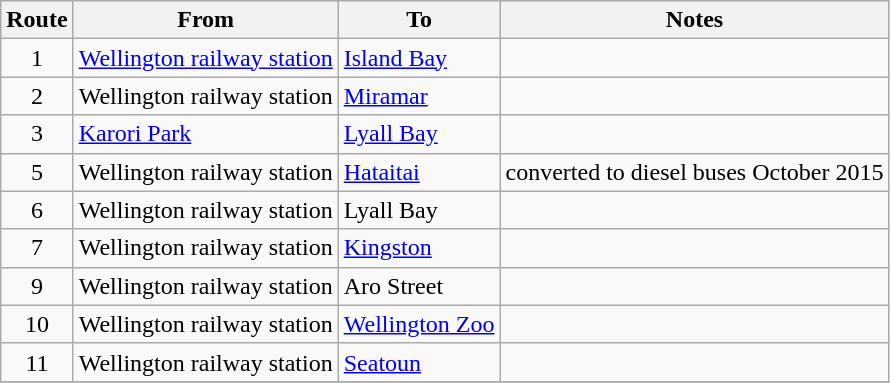<table class="wikitable sortable">
<tr style="background:#E0E0E0;">
<th>Route</th>
<th>From</th>
<th>To</th>
<th>Notes</th>
</tr>
<tr>
<td align=center>1</td>
<td><a href='#'>Wellington railway station</a></td>
<td><a href='#'>Island Bay</a></td>
<td></td>
</tr>
<tr>
<td align=center>2</td>
<td>Wellington railway station</td>
<td><a href='#'>Miramar</a></td>
<td></td>
</tr>
<tr>
<td align=center>3</td>
<td><a href='#'>Karori Park</a></td>
<td><a href='#'>Lyall Bay</a></td>
<td></td>
</tr>
<tr>
<td align=center>5</td>
<td>Wellington railway station</td>
<td><a href='#'>Hataitai</a></td>
<td>converted to diesel buses October 2015</td>
</tr>
<tr>
<td align=center>6</td>
<td>Wellington railway station</td>
<td>Lyall Bay</td>
<td></td>
</tr>
<tr>
<td align=center>7</td>
<td>Wellington railway station</td>
<td><a href='#'>Kingston</a></td>
<td></td>
</tr>
<tr>
<td align=center>9</td>
<td>Wellington railway station</td>
<td>Aro Street</td>
<td></td>
</tr>
<tr>
<td align=center>10</td>
<td>Wellington railway station</td>
<td><a href='#'>Wellington Zoo</a></td>
<td></td>
</tr>
<tr>
<td align=center>11</td>
<td>Wellington railway station</td>
<td><a href='#'>Seatoun</a></td>
<td></td>
</tr>
<tr>
</tr>
</table>
